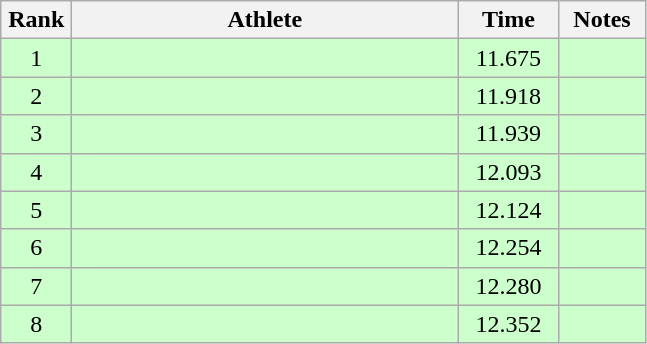<table class=wikitable style="text-align:center">
<tr>
<th width=40>Rank</th>
<th width=250>Athlete</th>
<th width=60>Time</th>
<th width=50>Notes</th>
</tr>
<tr bgcolor="ccffcc">
<td>1</td>
<td align=left></td>
<td>11.675</td>
<td></td>
</tr>
<tr bgcolor="ccffcc">
<td>2</td>
<td align=left></td>
<td>11.918</td>
<td></td>
</tr>
<tr bgcolor="ccffcc">
<td>3</td>
<td align=left></td>
<td>11.939</td>
<td></td>
</tr>
<tr bgcolor="ccffcc">
<td>4</td>
<td align=left></td>
<td>12.093</td>
<td></td>
</tr>
<tr bgcolor="ccffcc">
<td>5</td>
<td align=left></td>
<td>12.124</td>
<td></td>
</tr>
<tr bgcolor="ccffcc">
<td>6</td>
<td align=left></td>
<td>12.254</td>
<td></td>
</tr>
<tr bgcolor="ccffcc">
<td>7</td>
<td align=left></td>
<td>12.280</td>
<td></td>
</tr>
<tr bgcolor="ccffcc">
<td>8</td>
<td align=left></td>
<td>12.352</td>
<td></td>
</tr>
</table>
